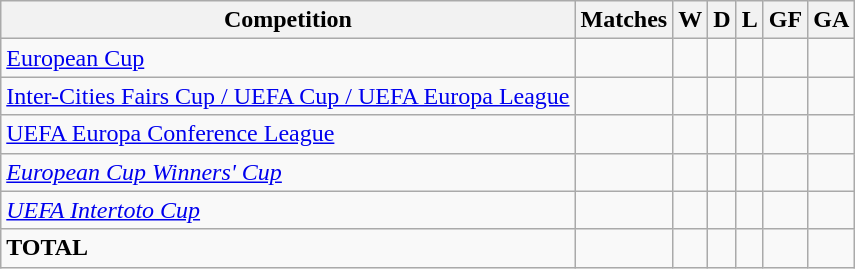<table class="wikitable">
<tr>
<th>Competition</th>
<th>Matches</th>
<th>W</th>
<th>D</th>
<th>L</th>
<th>GF</th>
<th>GA</th>
</tr>
<tr>
<td><a href='#'>European Cup</a></td>
<td></td>
<td></td>
<td></td>
<td></td>
<td></td>
<td></td>
</tr>
<tr>
<td><a href='#'>Inter-Cities Fairs Cup / UEFA Cup / UEFA Europa League</a></td>
<td></td>
<td></td>
<td></td>
<td></td>
<td></td>
<td></td>
</tr>
<tr>
<td><a href='#'>UEFA Europa Conference League</a></td>
<td></td>
<td></td>
<td></td>
<td></td>
<td></td>
<td></td>
</tr>
<tr>
<td><em><a href='#'>European Cup Winners' Cup</a></em></td>
<td></td>
<td></td>
<td></td>
<td></td>
<td></td>
<td></td>
</tr>
<tr>
<td><em><a href='#'>UEFA Intertoto Cup</a></em></td>
<td></td>
<td></td>
<td></td>
<td></td>
<td></td>
<td></td>
</tr>
<tr>
<td><strong>TOTAL</strong></td>
<td></td>
<td></td>
<td></td>
<td></td>
<td></td>
<td></td>
</tr>
</table>
